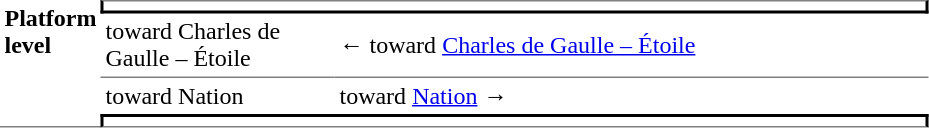<table border=0 cellspacing=0 cellpadding=3>
<tr>
<td style="border-bottom:solid 1px gray;" width=50 rowspan=10 valign=top><strong>Platform level</strong></td>
<td style="border-top:solid 1px gray;border-right:solid 2px black;border-left:solid 2px black;border-bottom:solid 2px black;text-align:center;" colspan=2></td>
</tr>
<tr>
<td style="border-bottom:solid 1px gray;" width=150>toward Charles de Gaulle – Étoile</td>
<td style="border-bottom:solid 1px gray;" width=390>←   toward <a href='#'>Charles de Gaulle – Étoile</a> </td>
</tr>
<tr>
<td>toward Nation</td>
<td>   toward <a href='#'>Nation</a>  →</td>
</tr>
<tr>
<td style="border-top:solid 2px black;border-right:solid 2px black;border-left:solid 2px black;border-bottom:solid 1px gray;text-align:center;" colspan=2></td>
</tr>
</table>
